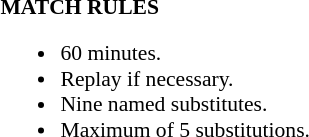<table width=100% style="font-size: 90%">
<tr>
<td width=50% valign=top><br><strong>MATCH RULES</strong><ul><li>60 minutes.</li><li>Replay if necessary.</li><li>Nine named substitutes.</li><li>Maximum of 5 substitutions.</li></ul></td>
</tr>
</table>
